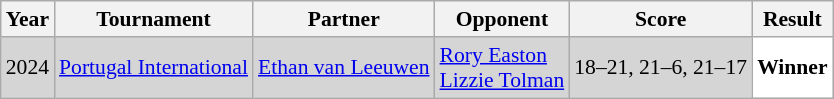<table class="sortable wikitable" style="font-size: 90%;">
<tr>
<th>Year</th>
<th>Tournament</th>
<th>Partner</th>
<th>Opponent</th>
<th>Score</th>
<th>Result</th>
</tr>
<tr style="background:#D5D5D5">
<td align="center">2024</td>
<td align="left"><a href='#'>Portugal International</a></td>
<td align="left"> <a href='#'>Ethan van Leeuwen</a></td>
<td align="left"> <a href='#'>Rory Easton</a><br>  <a href='#'>Lizzie Tolman</a></td>
<td align="left">18–21, 21–6, 21–17</td>
<td style="text-align:left; background:white"> <strong>Winner</strong></td>
</tr>
</table>
